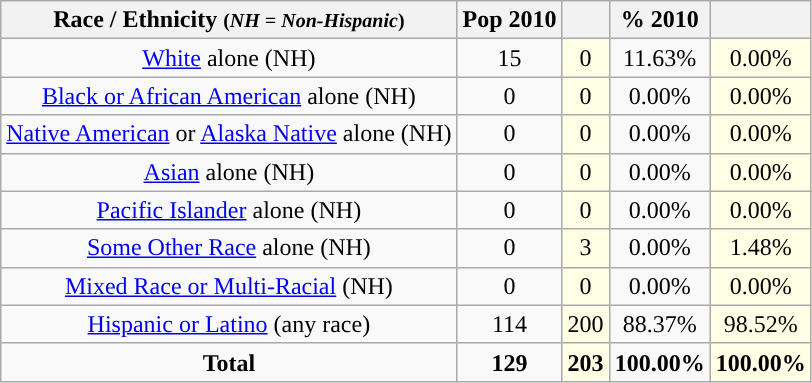<table class="wikitable" style="text-align:center;">
<tr>
<th>Race / Ethnicity <small>(<em>NH = Non-Hispanic</em>)</small></th>
<th>Pop 2010</th>
<th></th>
<th>% 2010</th>
<th></th>
</tr>
<tr>
<td><a href='#'>White</a> alone (NH)</td>
<td>15</td>
<td style='background: #ffffe6;'>0</td>
<td>11.63%</td>
<td style='background: #ffffe6;'>0.00%</td>
</tr>
<tr>
<td><a href='#'>Black or African American</a> alone (NH)</td>
<td>0</td>
<td style='background: #ffffe6;'>0</td>
<td>0.00%</td>
<td style='background: #ffffe6;'>0.00%</td>
</tr>
<tr>
<td><a href='#'>Native American</a> or <a href='#'>Alaska Native</a> alone (NH)</td>
<td>0</td>
<td style='background: #ffffe6;'>0</td>
<td>0.00%</td>
<td style='background: #ffffe6;'>0.00%</td>
</tr>
<tr>
<td><a href='#'>Asian</a> alone (NH)</td>
<td>0</td>
<td style='background: #ffffe6;'>0</td>
<td>0.00%</td>
<td style='background: #ffffe6;'>0.00%</td>
</tr>
<tr>
<td><a href='#'>Pacific Islander</a> alone (NH)</td>
<td>0</td>
<td style='background: #ffffe6;'>0</td>
<td>0.00%</td>
<td style='background: #ffffe6;'>0.00%</td>
</tr>
<tr>
<td><a href='#'>Some Other Race</a> alone (NH)</td>
<td>0</td>
<td style='background: #ffffe6;'>3</td>
<td>0.00%</td>
<td style='background: #ffffe6;'>1.48%</td>
</tr>
<tr>
<td><a href='#'>Mixed Race or Multi-Racial</a> (NH)</td>
<td>0</td>
<td style='background: #ffffe6;'>0</td>
<td>0.00%</td>
<td style='background: #ffffe6;'>0.00%</td>
</tr>
<tr>
<td><a href='#'>Hispanic or Latino</a> (any race)</td>
<td>114</td>
<td style='background: #ffffe6;'>200</td>
<td>88.37%</td>
<td style='background: #ffffe6;'>98.52%</td>
</tr>
<tr>
<td><strong>Total</strong></td>
<td><strong>129</strong></td>
<td style='background: #ffffe6;'><strong>203</strong></td>
<td><strong>100.00%</strong></td>
<td style='background: #ffffe6;'><strong>100.00%</strong></td>
</tr>
</table>
